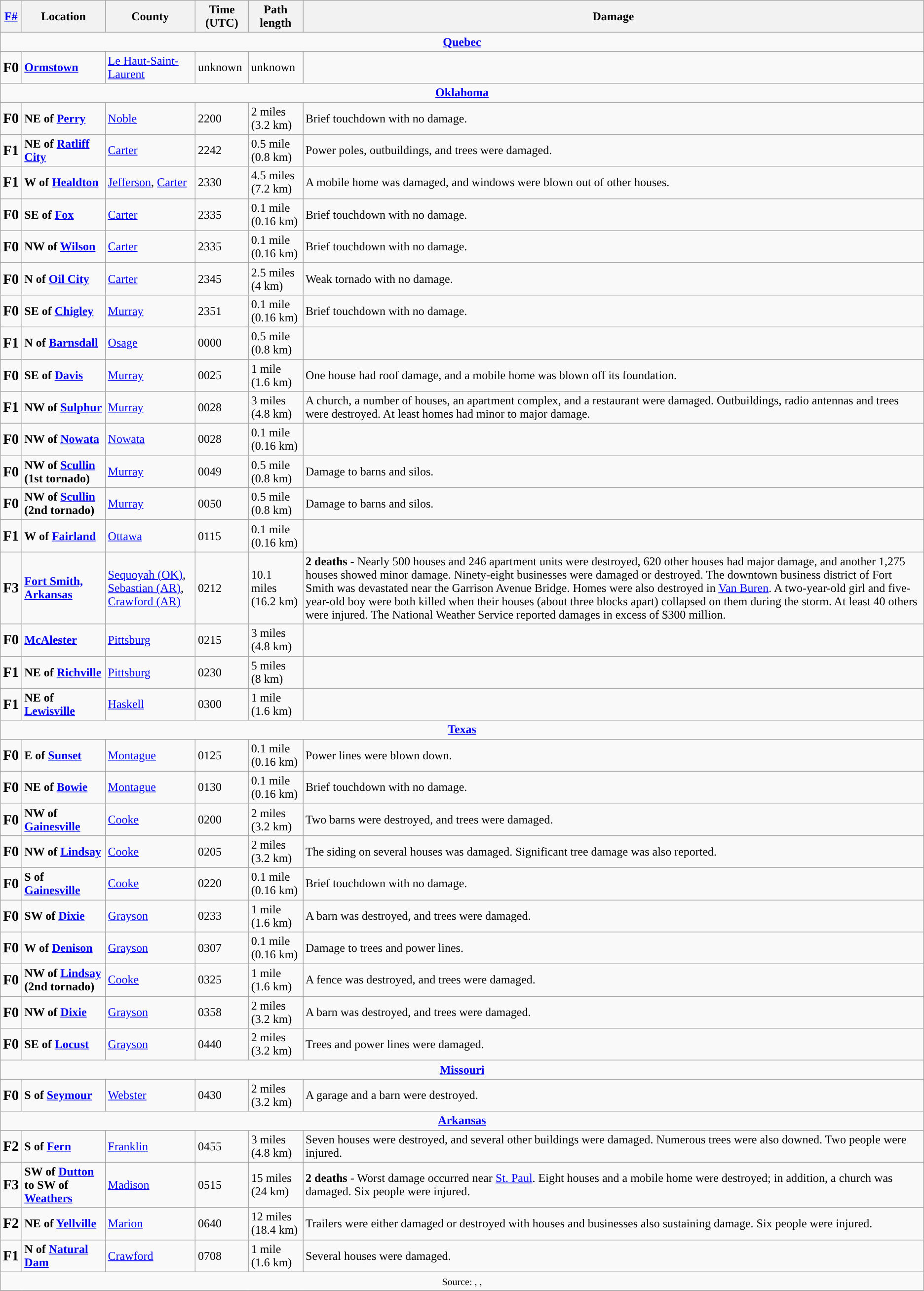<table class="wikitable">
<tr>
<th><strong><a href='#'>F#</a></strong></th>
<th><strong>Location</strong></th>
<th><strong>County</strong></th>
<th><strong>Time (UTC)</strong></th>
<th><strong>Path length</strong></th>
<th><strong>Damage</strong></th>
</tr>
<tr>
<td colspan="7" align=center><strong><a href='#'>Quebec</a></strong></td>
</tr>
<tr>
<td><big><strong>F0</strong></big></td>
<td><strong><a href='#'>Ormstown</a></strong></td>
<td><a href='#'>Le Haut-Saint-Laurent</a></td>
<td>unknown</td>
<td>unknown</td>
<td></td>
</tr>
<tr>
<td colspan="7" align=center><strong><a href='#'>Oklahoma</a></strong></td>
</tr>
<tr>
<td><big><strong>F0</strong></big></td>
<td><strong>NE of <a href='#'>Perry</a></strong></td>
<td><a href='#'>Noble</a></td>
<td>2200</td>
<td>2 miles <br>(3.2 km)</td>
<td>Brief touchdown with no damage.</td>
</tr>
<tr>
<td><big><strong>F1</strong></big></td>
<td><strong>NE of <a href='#'>Ratliff City</a></strong></td>
<td><a href='#'>Carter</a></td>
<td>2242</td>
<td>0.5 mile <br>(0.8 km)</td>
<td>Power poles, outbuildings, and trees were damaged.</td>
</tr>
<tr>
<td><big><strong>F1</strong></big></td>
<td><strong>W of <a href='#'>Healdton</a></strong></td>
<td><a href='#'>Jefferson</a>, <a href='#'>Carter</a></td>
<td>2330</td>
<td>4.5 miles <br>(7.2 km)</td>
<td>A mobile home was damaged, and windows were blown out of other houses.</td>
</tr>
<tr>
<td><big><strong>F0</strong></big></td>
<td><strong>SE of <a href='#'>Fox</a></strong></td>
<td><a href='#'>Carter</a></td>
<td>2335</td>
<td>0.1 mile <br>(0.16 km)</td>
<td>Brief touchdown with no damage.</td>
</tr>
<tr>
<td><big><strong>F0</strong></big></td>
<td><strong>NW of <a href='#'>Wilson</a></strong></td>
<td><a href='#'>Carter</a></td>
<td>2335</td>
<td>0.1 mile <br>(0.16 km)</td>
<td>Brief touchdown with no damage.</td>
</tr>
<tr>
<td><big><strong>F0</strong></big></td>
<td><strong>N of <a href='#'>Oil City</a></strong></td>
<td><a href='#'>Carter</a></td>
<td>2345</td>
<td>2.5 miles <br>(4 km)</td>
<td>Weak tornado with no damage.</td>
</tr>
<tr>
<td><big><strong>F0</strong></big></td>
<td><strong>SE of <a href='#'>Chigley</a></strong></td>
<td><a href='#'>Murray</a></td>
<td>2351</td>
<td>0.1 mile <br>(0.16 km)</td>
<td>Brief touchdown with no damage.</td>
</tr>
<tr>
<td><big><strong>F1</strong></big></td>
<td><strong>N of <a href='#'>Barnsdall</a></strong></td>
<td><a href='#'>Osage</a></td>
<td>0000</td>
<td>0.5 mile <br>(0.8 km)</td>
<td></td>
</tr>
<tr>
<td><big><strong>F0</strong></big></td>
<td><strong>SE of <a href='#'>Davis</a></strong></td>
<td><a href='#'>Murray</a></td>
<td>0025</td>
<td>1 mile <br>(1.6 km)</td>
<td>One house had roof damage, and a mobile home was blown off its foundation.</td>
</tr>
<tr>
<td><big><strong>F1</strong></big></td>
<td><strong>NW of <a href='#'>Sulphur</a></strong></td>
<td><a href='#'>Murray</a></td>
<td>0028</td>
<td>3 miles <br>(4.8 km)</td>
<td>A church, a number of houses, an apartment complex, and a restaurant were damaged. Outbuildings, radio antennas and trees were destroyed. At least homes had minor to major damage.</td>
</tr>
<tr>
<td><big><strong>F0</strong></big></td>
<td><strong>NW of <a href='#'>Nowata</a></strong></td>
<td><a href='#'>Nowata</a></td>
<td>0028</td>
<td>0.1 mile <br>(0.16 km)</td>
<td></td>
</tr>
<tr>
<td><big><strong>F0</strong></big></td>
<td><strong>NW of <a href='#'>Scullin</a> (1st tornado)</strong></td>
<td><a href='#'>Murray</a></td>
<td>0049</td>
<td>0.5 mile <br>(0.8 km)</td>
<td>Damage to barns and silos.</td>
</tr>
<tr>
<td><big><strong>F0</strong></big></td>
<td><strong>NW of <a href='#'>Scullin</a> (2nd tornado)</strong></td>
<td><a href='#'>Murray</a></td>
<td>0050</td>
<td>0.5 mile <br>(0.8 km)</td>
<td>Damage to barns and silos.</td>
</tr>
<tr>
<td><big><strong>F1</strong></big></td>
<td><strong>W of <a href='#'>Fairland</a></strong></td>
<td><a href='#'>Ottawa</a></td>
<td>0115</td>
<td>0.1 mile <br>(0.16 km)</td>
<td></td>
</tr>
<tr>
<td><big><strong>F3</strong></big></td>
<td><strong><a href='#'>Fort Smith, Arkansas</a></strong></td>
<td><a href='#'>Sequoyah (OK)</a>, <a href='#'>Sebastian (AR)</a>, <a href='#'>Crawford (AR)</a></td>
<td>0212</td>
<td>10.1 miles <br>(16.2 km)</td>
<td><strong>2 deaths</strong> - Nearly 500 houses and 246 apartment units were destroyed, 620 other houses had major damage, and another 1,275 houses showed minor damage. Ninety-eight businesses were damaged or destroyed. The downtown business district of Fort Smith was devastated near the Garrison Avenue Bridge. Homes were also destroyed in <a href='#'>Van Buren</a>. A two-year-old girl and five-year-old boy were both killed when their houses (about three blocks apart) collapsed on them during the storm. At least 40 others were injured. The National Weather Service reported damages in excess of $300 million.</td>
</tr>
<tr>
<td><big><strong>F0</strong></big></td>
<td><strong><a href='#'>McAlester</a></strong></td>
<td><a href='#'>Pittsburg</a></td>
<td>0215</td>
<td>3 miles <br>(4.8 km)</td>
<td></td>
</tr>
<tr>
<td><big><strong>F1</strong></big></td>
<td><strong>NE of <a href='#'>Richville</a></strong></td>
<td><a href='#'>Pittsburg</a></td>
<td>0230</td>
<td>5 miles <br>(8 km)</td>
<td></td>
</tr>
<tr>
<td><big><strong>F1</strong></big></td>
<td><strong>NE of <a href='#'>Lewisville</a></strong></td>
<td><a href='#'>Haskell</a></td>
<td>0300</td>
<td>1 mile <br>(1.6 km)</td>
<td></td>
</tr>
<tr>
<td colspan="7" align=center><strong><a href='#'>Texas</a></strong></td>
</tr>
<tr>
<td><big><strong>F0</strong></big></td>
<td><strong>E of <a href='#'>Sunset</a></strong></td>
<td><a href='#'>Montague</a></td>
<td>0125</td>
<td>0.1 mile <br>(0.16 km)</td>
<td>Power lines were blown down.</td>
</tr>
<tr>
<td><big><strong>F0</strong></big></td>
<td><strong>NE of <a href='#'>Bowie</a></strong></td>
<td><a href='#'>Montague</a></td>
<td>0130</td>
<td>0.1 mile <br>(0.16 km)</td>
<td>Brief touchdown with no damage.</td>
</tr>
<tr>
<td><big><strong>F0</strong></big></td>
<td><strong>NW of <a href='#'>Gainesville</a></strong></td>
<td><a href='#'>Cooke</a></td>
<td>0200</td>
<td>2 miles <br>(3.2 km)</td>
<td>Two barns were destroyed, and trees were damaged.</td>
</tr>
<tr>
<td><big><strong>F0</strong></big></td>
<td><strong>NW of <a href='#'>Lindsay</a></strong></td>
<td><a href='#'>Cooke</a></td>
<td>0205</td>
<td>2 miles <br>(3.2 km)</td>
<td>The siding on several houses was damaged. Significant tree damage was also reported.</td>
</tr>
<tr>
<td><big><strong>F0</strong></big></td>
<td><strong>S of <a href='#'>Gainesville</a></strong></td>
<td><a href='#'>Cooke</a></td>
<td>0220</td>
<td>0.1 mile <br>(0.16 km)</td>
<td>Brief touchdown with no damage.</td>
</tr>
<tr>
<td><big><strong>F0</strong></big></td>
<td><strong>SW of <a href='#'>Dixie</a></strong></td>
<td><a href='#'>Grayson</a></td>
<td>0233</td>
<td>1 mile <br>(1.6 km)</td>
<td>A barn was destroyed, and trees were damaged.</td>
</tr>
<tr>
<td><big><strong>F0</strong></big></td>
<td><strong>W of <a href='#'>Denison</a></strong></td>
<td><a href='#'>Grayson</a></td>
<td>0307</td>
<td>0.1 mile <br>(0.16 km)</td>
<td>Damage to trees and power lines.</td>
</tr>
<tr>
<td><big><strong>F0</strong></big></td>
<td><strong>NW of <a href='#'>Lindsay</a> (2nd tornado)</strong></td>
<td><a href='#'>Cooke</a></td>
<td>0325</td>
<td>1 mile <br>(1.6 km)</td>
<td>A fence was destroyed, and trees were damaged.</td>
</tr>
<tr>
<td><big><strong>F0</strong></big></td>
<td><strong>NW of <a href='#'>Dixie</a></strong></td>
<td><a href='#'>Grayson</a></td>
<td>0358</td>
<td>2 miles <br>(3.2 km)</td>
<td>A barn was destroyed, and trees were damaged.</td>
</tr>
<tr>
<td><big><strong>F0</strong></big></td>
<td><strong>SE of <a href='#'>Locust</a></strong></td>
<td><a href='#'>Grayson</a></td>
<td>0440</td>
<td>2 miles <br>(3.2 km)</td>
<td>Trees and power lines were damaged.</td>
</tr>
<tr>
<td colspan="7" align=center><strong><a href='#'>Missouri</a></strong></td>
</tr>
<tr>
<td><big><strong>F0</strong></big></td>
<td><strong>S of <a href='#'>Seymour</a></strong></td>
<td><a href='#'>Webster</a></td>
<td>0430</td>
<td>2 miles <br>(3.2 km)</td>
<td>A garage and a barn were destroyed.</td>
</tr>
<tr>
<td colspan="7" align=center><strong><a href='#'>Arkansas</a></strong></td>
</tr>
<tr>
<td><big><strong>F2</strong></big></td>
<td><strong>S of <a href='#'>Fern</a></strong></td>
<td><a href='#'>Franklin</a></td>
<td>0455</td>
<td>3 miles <br>(4.8 km)</td>
<td>Seven houses were destroyed, and several other buildings were damaged. Numerous trees were also downed. Two  people were injured.</td>
</tr>
<tr>
<td><big><strong>F3</strong></big></td>
<td><strong>SW of <a href='#'>Dutton</a> to SW of <a href='#'>Weathers</a></strong></td>
<td><a href='#'>Madison</a></td>
<td>0515</td>
<td>15 miles <br>(24 km)</td>
<td><strong>2 deaths</strong> - Worst damage occurred near <a href='#'>St. Paul</a>. Eight houses and a mobile home were destroyed; in addition, a church was damaged. Six people were injured.</td>
</tr>
<tr>
<td><big><strong>F2</strong></big></td>
<td><strong>NE of <a href='#'>Yellville</a></strong></td>
<td><a href='#'>Marion</a></td>
<td>0640</td>
<td>12 miles <br>(18.4 km)</td>
<td>Trailers were either damaged or destroyed with houses and businesses also sustaining damage. Six people were injured.</td>
</tr>
<tr>
<td><big><strong>F1</strong></big></td>
<td><strong>N of <a href='#'>Natural Dam</a></strong></td>
<td><a href='#'>Crawford</a></td>
<td>0708</td>
<td>1 mile <br>(1.6 km)</td>
<td>Several houses were damaged.</td>
</tr>
<tr>
<td colspan="7" align=center><small>Source: , , </small></td>
</tr>
<tr>
</tr>
</table>
